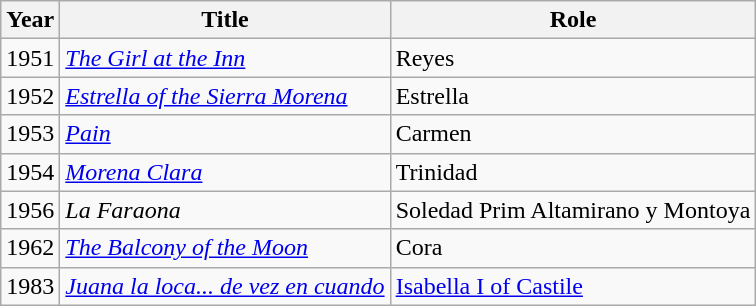<table class="wikitable sortable">
<tr>
<th>Year</th>
<th>Title</th>
<th>Role</th>
</tr>
<tr>
<td>1951</td>
<td><em><a href='#'>The Girl at the Inn</a></em></td>
<td>Reyes</td>
</tr>
<tr>
<td>1952</td>
<td><em><a href='#'>Estrella of the Sierra Morena</a></em></td>
<td>Estrella</td>
</tr>
<tr>
<td>1953</td>
<td><em><a href='#'>Pain</a></em></td>
<td>Carmen</td>
</tr>
<tr>
<td>1954</td>
<td><em><a href='#'>Morena Clara</a></em></td>
<td>Trinidad</td>
</tr>
<tr>
<td>1956</td>
<td><em>La Faraona</em></td>
<td>Soledad Prim Altamirano y Montoya</td>
</tr>
<tr>
<td>1962</td>
<td><em><a href='#'>The Balcony of the Moon</a></em></td>
<td>Cora</td>
</tr>
<tr>
<td>1983</td>
<td><em><a href='#'>Juana la loca... de vez en cuando</a></em></td>
<td><a href='#'>Isabella I of Castile</a></td>
</tr>
</table>
